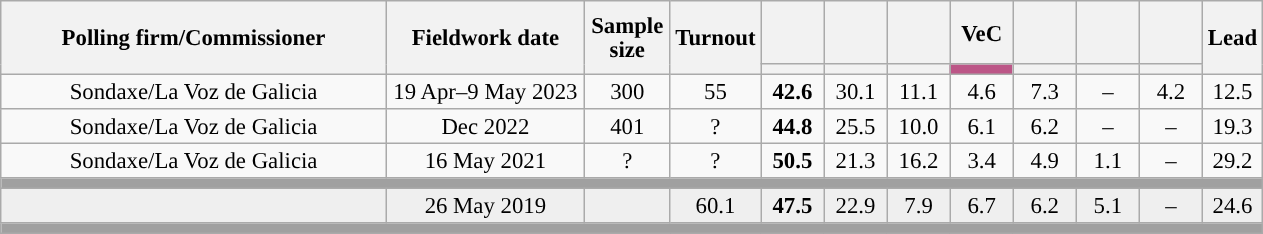<table class="wikitable collapsible collapsed" style="text-align:center; font-size:95%; line-height:16px;">
<tr style="height:42px;">
<th style="width:250px;" rowspan="2">Polling firm/Commissioner</th>
<th style="width:125px;" rowspan="2">Fieldwork date</th>
<th style="width:50px;" rowspan="2">Sample size</th>
<th style="width:45px;" rowspan="2">Turnout</th>
<th style="width:35px;"></th>
<th style="width:35px;"></th>
<th style="width:35px;"></th>
<th style="width:35px;">VeC</th>
<th style="width:35px;"></th>
<th style="width:35px;"></th>
<th style="width:35px;"></th>
<th style="width:30px;" rowspan="2">Lead</th>
</tr>
<tr>
<th style="color:inherit;background:"></th>
<th style="color:inherit;background:"></th>
<th style="color:inherit;background:"></th>
<th style="color:inherit;background:#BC5687"></th>
<th style="color:inherit;background:"></th>
<th style="color:inherit;background:"></th>
<th style="color:inherit;background:"></th>
</tr>
<tr>
<td>Sondaxe/La Voz de Galicia</td>
<td>19 Apr–9 May 2023</td>
<td>300</td>
<td>55</td>
<td><strong>42.6</strong><br></td>
<td>30.1<br></td>
<td>11.1<br></td>
<td>4.6<br></td>
<td>7.3<br></td>
<td>–</td>
<td>4.2<br></td>
<td style="background:">12.5</td>
</tr>
<tr>
<td>Sondaxe/La Voz de Galicia</td>
<td>Dec 2022</td>
<td>401</td>
<td>?</td>
<td><strong>44.8</strong><br></td>
<td>25.5<br></td>
<td>10.0<br></td>
<td>6.1<br></td>
<td>6.2<br></td>
<td>–</td>
<td>–</td>
<td style="background:">19.3</td>
</tr>
<tr>
<td>Sondaxe/La Voz de Galicia</td>
<td>16 May 2021</td>
<td>?</td>
<td>?</td>
<td><strong>50.5</strong><br></td>
<td>21.3<br></td>
<td>16.2<br></td>
<td>3.4<br></td>
<td>4.9<br></td>
<td>1.1<br></td>
<td>–</td>
<td style="background:">29.2</td>
</tr>
<tr>
<td colspan="12" style="background:#A0A0A0"></td>
</tr>
<tr style="background:#EFEFEF;">
<td><strong></strong></td>
<td>26 May 2019</td>
<td></td>
<td>60.1</td>
<td><strong>47.5</strong><br></td>
<td>22.9<br></td>
<td>7.9<br></td>
<td>6.7<br></td>
<td>6.2<br></td>
<td>5.1<br></td>
<td>–</td>
<td style="background:">24.6</td>
</tr>
<tr>
<td colspan="12" style="background:#A0A0A0"></td>
</tr>
</table>
